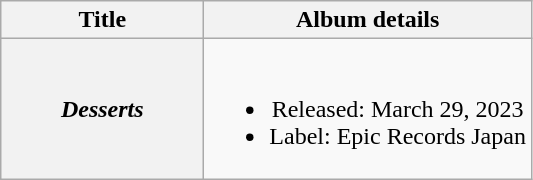<table class="wikitable plainrowheaders" style="text-align:center;">
<tr>
<th rowspan="1" style="width:8em;">Title</th>
<th rowspan="1">Album details</th>
</tr>
<tr>
<th scope="row"><em>Desserts</em></th>
<td><br><ul><li>Released: March 29, 2023</li><li>Label: Epic Records Japan</li></ul></td>
</tr>
</table>
